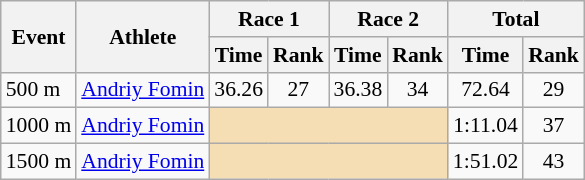<table class="wikitable" border="1" style="font-size:90%">
<tr>
<th rowspan=2>Event</th>
<th rowspan=2>Athlete</th>
<th colspan=2>Race 1</th>
<th colspan=2>Race 2</th>
<th colspan=2>Total</th>
</tr>
<tr>
<th>Time</th>
<th>Rank</th>
<th>Time</th>
<th>Rank</th>
<th>Time</th>
<th>Rank</th>
</tr>
<tr>
<td>500 m</td>
<td><a href='#'>Andriy Fomin</a></td>
<td align=center>36.26</td>
<td align=center>27</td>
<td align=center>36.38</td>
<td align=center>34</td>
<td align=center>72.64</td>
<td align=center>29</td>
</tr>
<tr>
<td>1000 m</td>
<td><a href='#'>Andriy Fomin</a></td>
<td colspan="4" bgcolor="wheat"></td>
<td align=center>1:11.04</td>
<td align=center>37</td>
</tr>
<tr>
<td>1500 m</td>
<td><a href='#'>Andriy Fomin</a></td>
<td colspan="4" bgcolor="wheat"></td>
<td align=center>1:51.02</td>
<td align=center>43</td>
</tr>
</table>
